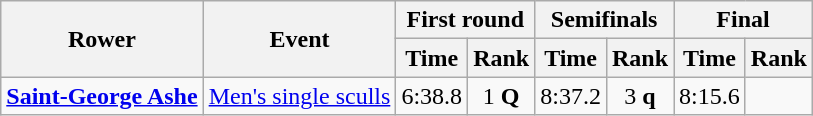<table class="wikitable sortable">
<tr>
<th rowspan="2">Rower</th>
<th rowspan="2">Event</th>
<th colspan="2">First round</th>
<th colspan="2">Semifinals</th>
<th colspan="2">Final</th>
</tr>
<tr>
<th>Time</th>
<th>Rank</th>
<th>Time</th>
<th>Rank</th>
<th>Time</th>
<th>Rank</th>
</tr>
<tr>
<td><strong><a href='#'>Saint-George Ashe</a></strong></td>
<td><a href='#'>Men's single sculls</a></td>
<td align="center">6:38.8</td>
<td align="center">1 <strong>Q</strong></td>
<td align="center">8:37.2</td>
<td align="center">3 <strong>q</strong></td>
<td align="center">8:15.6</td>
<td align="center"></td>
</tr>
</table>
